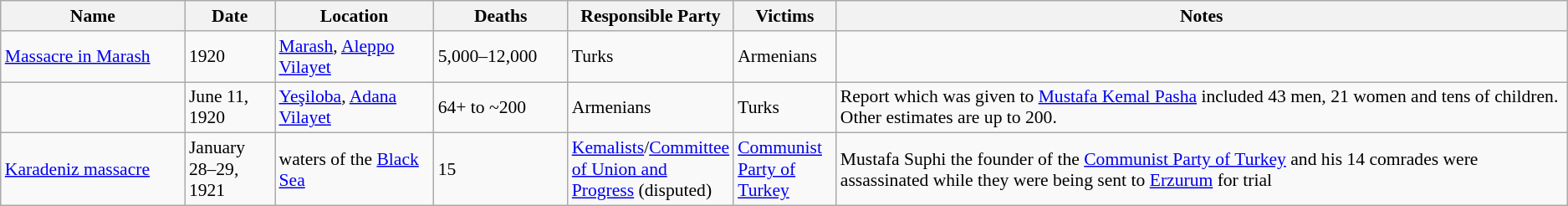<table class="sortable wikitable" style="font-size:90%;">
<tr>
<th style="width:140px;">Name</th>
<th style="width:65px;">Date</th>
<th style="width:120px;">Location</th>
<th style="width:100px;">Deaths</th>
<th style="width:75px;">Responsible Party</th>
<th style="width:75px;">Victims</th>
<th class="unsortable">Notes</th>
</tr>
<tr>
<td><a href='#'>Massacre in Marash</a></td>
<td>1920</td>
<td><a href='#'>Marash</a>, <a href='#'>Aleppo Vilayet</a></td>
<td>5,000–12,000</td>
<td>Turks</td>
<td>Armenians</td>
<td></td>
</tr>
<tr>
<td></td>
<td>June 11, 1920</td>
<td><a href='#'>Yeşiloba</a>, <a href='#'>Adana Vilayet</a></td>
<td>64+ to ~200</td>
<td>Armenians</td>
<td>Turks</td>
<td>Report which was given to <a href='#'>Mustafa Kemal Pasha</a> included 43 men, 21 women and tens of children. Other estimates are up to 200.</td>
</tr>
<tr>
<td><a href='#'>Karadeniz massacre</a></td>
<td>January 28–29, 1921</td>
<td>waters of the <a href='#'>Black Sea</a></td>
<td>15</td>
<td><a href='#'>Kemalists</a>/<a href='#'>Committee of Union and Progress</a> (disputed)</td>
<td><a href='#'>Communist Party of Turkey</a></td>
<td>Mustafa Suphi the founder of the <a href='#'>Communist Party of Turkey</a> and his 14 comrades were assassinated while they were being sent to <a href='#'>Erzurum</a> for trial</td>
</tr>
</table>
